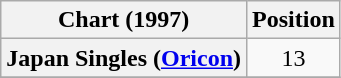<table class="wikitable plainrowheaders">
<tr>
<th>Chart (1997)</th>
<th>Position</th>
</tr>
<tr>
<th scope="row">Japan Singles (<a href='#'>Oricon</a>)</th>
<td align="center">13</td>
</tr>
<tr>
</tr>
</table>
